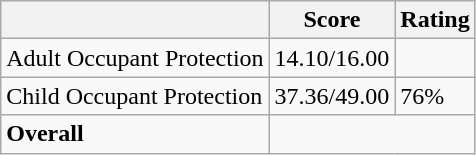<table class="wikitable">
<tr>
<th></th>
<th>Score</th>
<th>Rating</th>
</tr>
<tr>
<td>Adult Occupant Protection</td>
<td style="text-align:center;">14.10/16.00</td>
<td></td>
</tr>
<tr>
<td>Child Occupant Protection</td>
<td>37.36/49.00</td>
<td>76%</td>
</tr>
<tr>
<td><strong>Overall</strong></td>
<td colspan="2" style="text-align:center;"></td>
</tr>
</table>
